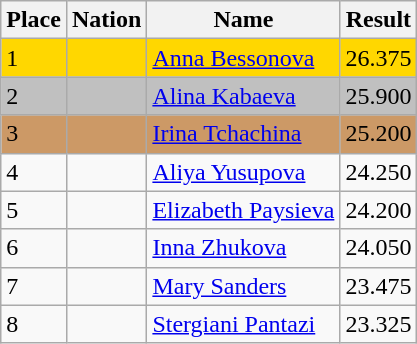<table class="wikitable">
<tr>
<th>Place</th>
<th>Nation</th>
<th>Name</th>
<th>Result</th>
</tr>
<tr bgcolor=gold>
<td>1</td>
<td></td>
<td><a href='#'>Anna Bessonova</a></td>
<td>26.375</td>
</tr>
<tr bgcolor=silver>
<td>2</td>
<td></td>
<td><a href='#'>Alina Kabaeva</a></td>
<td>25.900</td>
</tr>
<tr bgcolor=cc9966>
<td>3</td>
<td></td>
<td><a href='#'>Irina Tchachina</a></td>
<td>25.200</td>
</tr>
<tr>
<td>4</td>
<td></td>
<td><a href='#'>Aliya Yusupova</a></td>
<td>24.250</td>
</tr>
<tr>
<td>5</td>
<td></td>
<td><a href='#'>Elizabeth Paysieva</a></td>
<td>24.200</td>
</tr>
<tr>
<td>6</td>
<td></td>
<td><a href='#'>Inna Zhukova</a></td>
<td>24.050</td>
</tr>
<tr>
<td>7</td>
<td></td>
<td><a href='#'>Mary Sanders</a></td>
<td>23.475</td>
</tr>
<tr>
<td>8</td>
<td></td>
<td><a href='#'>Stergiani Pantazi</a></td>
<td>23.325</td>
</tr>
</table>
